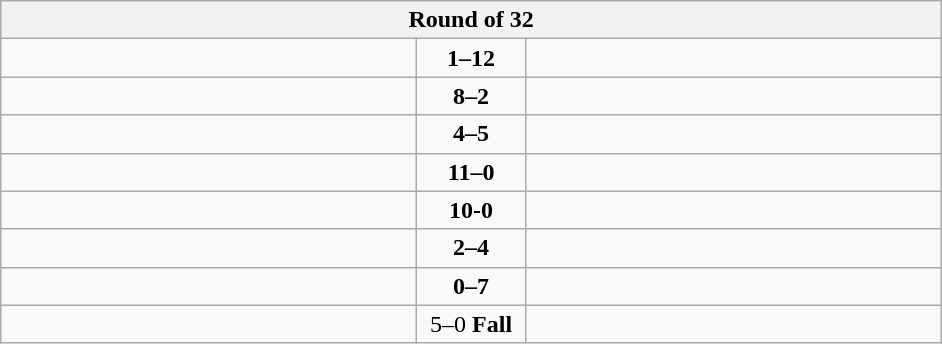<table class="wikitable" style="text-align: center;">
<tr>
<th colspan=3>Round of 32</th>
</tr>
<tr>
<td align=left width="270"></td>
<td align=center width="65"><strong>1–12</strong></td>
<td align=left width="270"><strong></strong></td>
</tr>
<tr>
<td align=left><strong></strong></td>
<td align=center><strong>8–2</strong></td>
<td align=left></td>
</tr>
<tr>
<td align=left></td>
<td align=center><strong>4–5</strong></td>
<td align=left><strong></strong></td>
</tr>
<tr>
<td align=left><strong></strong></td>
<td align=center><strong>11–0</strong></td>
<td align=left></td>
</tr>
<tr>
<td align=left><strong></strong></td>
<td align=center><strong>10-0</strong></td>
<td align=left></td>
</tr>
<tr>
<td align=left></td>
<td align=center><strong>2–4</strong></td>
<td align=left><strong></strong></td>
</tr>
<tr>
<td align=left></td>
<td align=center><strong>0–7</strong></td>
<td align=left><strong></strong></td>
</tr>
<tr>
<td align=left><strong></strong></td>
<td align=center>5–0 <strong>Fall</strong></td>
<td align=left></td>
</tr>
</table>
